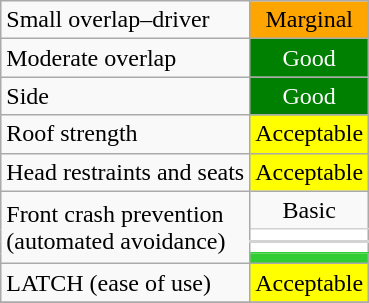<table class="wikitable">
<tr>
<td>Small overlap–driver</td>
<td colspan="2" style="background: orange" align="center">Marginal</td>
</tr>
<tr>
<td>Moderate overlap</td>
<td colspan="1" style="background: green; color: white" align="center">Good</td>
</tr>
<tr>
<td>Side</td>
<td colspan="2" style="background: green; color: white" align="center">Good</td>
</tr>
<tr>
<td>Roof strength</td>
<td colspan="2" style="background: yellow" align="center">Acceptable</td>
</tr>
<tr>
<td>Head restraints and seats</td>
<td colspan="2" style="background: yellow" align="center">Acceptable</td>
</tr>
<tr>
<td rowspan="4">Front crash prevention<br>(automated avoidance)</td>
<td style="border-bottom: 1px solid lightgray" align="center">Basic</td>
</tr>
<tr>
<td style="background: white; border-bottom: 2px solid lightgray"></td>
</tr>
<tr>
<td style="background: white; border-bottom: 1px solid Limegreen"></td>
</tr>
<tr>
<td style="background: Limegreen"></td>
</tr>
<tr>
<td>LATCH (ease of use)</td>
<td colspan="2" style="background: yellow" align="center">Acceptable</td>
</tr>
<tr>
</tr>
</table>
